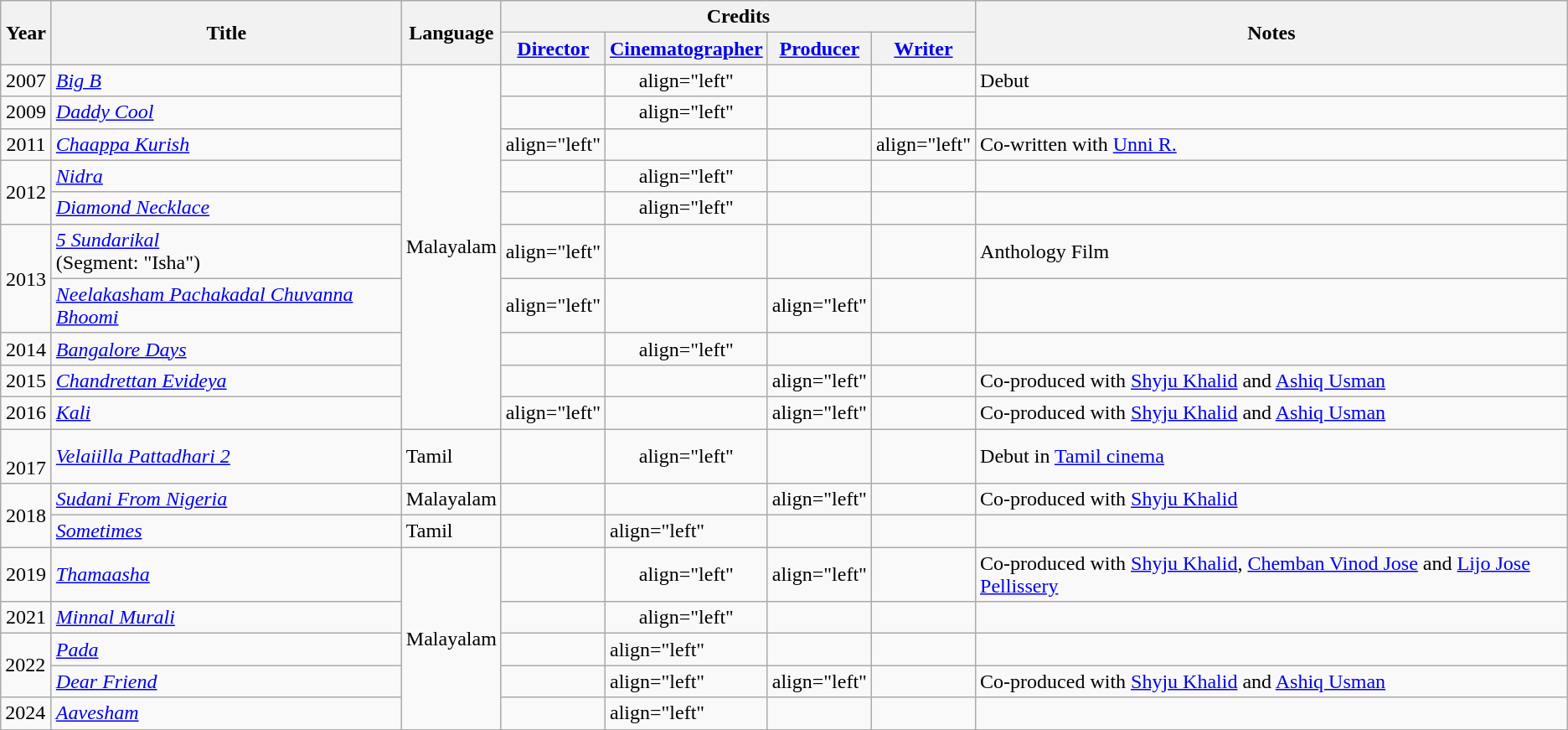<table class="wikitable sortable">
<tr>
<th rowspan="2" width="33">Year</th>
<th rowspan="2">Title</th>
<th rowspan="2">Language</th>
<th colspan="4">Credits</th>
<th rowspan="2">Notes</th>
</tr>
<tr>
<th width=65><a href='#'>Director</a></th>
<th width="65"><a href='#'>Cinematographer</a></th>
<th width=65><a href='#'>Producer</a></th>
<th width=65><a href='#'>Writer</a></th>
</tr>
<tr align="center">
<td align="center" rowspan="1">2007</td>
<td align="left"><em><a href='#'>Big B</a></em></td>
<td rowspan="10" align="left">Malayalam</td>
<td></td>
<td>align="left" </td>
<td></td>
<td></td>
<td align="left">Debut</td>
</tr>
<tr align="center">
<td align="center" rowspan="1">2009</td>
<td align="left"><em><a href='#'>Daddy Cool</a></em></td>
<td></td>
<td>align="left" </td>
<td></td>
<td></td>
<td align="left"></td>
</tr>
<tr align="center">
<td align="center" rowspan="1">2011</td>
<td align="left"><em><a href='#'>Chaappa Kurish</a></em></td>
<td>align="left" </td>
<td></td>
<td></td>
<td>align="left" </td>
<td align="left">Co-written with <a href='#'>Unni R.</a></td>
</tr>
<tr align="center">
<td align="center" rowspan="2">2012</td>
<td align="left"><em><a href='#'>Nidra</a></em></td>
<td></td>
<td>align="left" </td>
<td></td>
<td></td>
<td align="left"></td>
</tr>
<tr align="center">
<td align="left"><em><a href='#'>Diamond Necklace</a></em></td>
<td></td>
<td>align="left" </td>
<td></td>
<td></td>
<td align="left"></td>
</tr>
<tr align="center">
<td align="center" rowspan="2">2013</td>
<td align="left"><em><a href='#'>5 Sundarikal</a></em><br>(Segment: "Isha")</td>
<td>align="left" </td>
<td></td>
<td></td>
<td></td>
<td align="left">Anthology Film</td>
</tr>
<tr align="center">
<td align="left"><em><a href='#'>Neelakasham Pachakadal Chuvanna Bhoomi</a></em></td>
<td>align="left" </td>
<td></td>
<td>align="left" </td>
<td></td>
<td></td>
</tr>
<tr align="center">
<td align="center" rowspan="1">2014</td>
<td align="left"><em><a href='#'>Bangalore Days</a></em></td>
<td></td>
<td>align="left" </td>
<td></td>
<td></td>
<td align="left"></td>
</tr>
<tr align="center">
<td align="center" rowspan="1">2015</td>
<td align="left"><em><a href='#'>Chandrettan Evideya</a></em></td>
<td></td>
<td></td>
<td>align="left" </td>
<td></td>
<td align="left">Co-produced with <a href='#'>Shyju Khalid</a> and <a href='#'>Ashiq Usman</a></td>
</tr>
<tr align="center">
<td align="center" rowspan="1">2016</td>
<td align="left"><em><a href='#'>Kali</a></em></td>
<td>align="left" </td>
<td></td>
<td>align="left" </td>
<td></td>
<td align="left">Co-produced with <a href='#'>Shyju Khalid</a> and <a href='#'>Ashiq Usman</a></td>
</tr>
<tr align="center">
<td align="center" rowspan="1"><br>2017</td>
<td align="left"><em><a href='#'>Velaiilla Pattadhari 2</a></em></td>
<td align="left">Tamil</td>
<td></td>
<td>align="left" </td>
<td></td>
<td></td>
<td align="left">Debut in <a href='#'>Tamil cinema</a></td>
</tr>
<tr align="center">
<td align="center" rowspan="2">2018</td>
<td align="left"><em><a href='#'>Sudani From Nigeria</a></em></td>
<td align="left">Malayalam</td>
<td></td>
<td></td>
<td>align="left" </td>
<td></td>
<td align="left">Co-produced with <a href='#'>Shyju Khalid</a></td>
</tr>
<tr>
<td align="left"><em><a href='#'>Sometimes</a></em></td>
<td align="left">Tamil</td>
<td></td>
<td>align="left" </td>
<td></td>
<td></td>
<td align="left"></td>
</tr>
<tr align="center">
<td>2019</td>
<td align="left"><em><a href='#'>Thamaasha</a></em></td>
<td rowspan="5" align="left">Malayalam</td>
<td></td>
<td>align="left" </td>
<td>align="left" </td>
<td></td>
<td align="left">Co-produced with <a href='#'>Shyju Khalid</a>, <a href='#'>Chemban Vinod Jose</a> and <a href='#'>Lijo Jose Pellissery</a></td>
</tr>
<tr align="center">
<td>2021</td>
<td align="left"><em><a href='#'>Minnal Murali</a></em></td>
<td></td>
<td>align="left" </td>
<td></td>
<td></td>
<td align="left"></td>
</tr>
<tr>
<td rowspan=2>2022</td>
<td><em><a href='#'>Pada</a></em></td>
<td></td>
<td>align="left" </td>
<td></td>
<td></td>
<td></td>
</tr>
<tr>
<td><em><a href='#'>Dear Friend</a></em></td>
<td></td>
<td>align="left" </td>
<td>align="left" </td>
<td></td>
<td>Co-produced with <a href='#'>Shyju Khalid</a> and <a href='#'>Ashiq Usman</a></td>
</tr>
<tr>
<td>2024</td>
<td><em><a href='#'>Aavesham</a></em></td>
<td></td>
<td>align="left" </td>
<td></td>
<td></td>
<td></td>
</tr>
<tr>
</tr>
</table>
